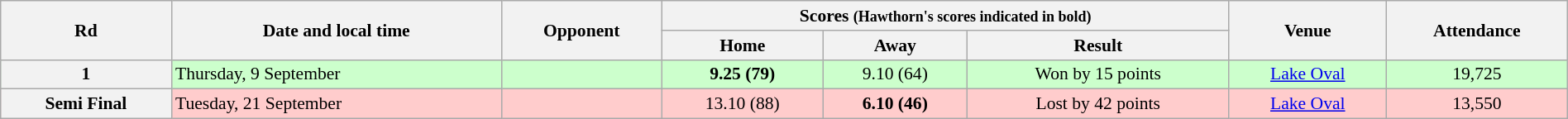<table class="wikitable" style="font-size:90%; text-align:center; width: 100%; margin-left: auto; margin-right: auto">
<tr>
<th rowspan="2">Rd</th>
<th rowspan="2">Date and local time</th>
<th rowspan="2">Opponent</th>
<th colspan="3">Scores <small>(Hawthorn's scores indicated in bold)</small></th>
<th rowspan="2">Venue</th>
<th rowspan="2">Attendance</th>
</tr>
<tr>
<th>Home</th>
<th>Away</th>
<th>Result</th>
</tr>
<tr style="background:#cfc">
<th>1</th>
<td align=left>Thursday, 9 September</td>
<td align=left></td>
<td><strong>9.25 (79)</strong></td>
<td>9.10 (64)</td>
<td>Won by 15 points</td>
<td><a href='#'>Lake Oval</a></td>
<td>19,725</td>
</tr>
<tr style="background:#fcc;">
<th>Semi Final</th>
<td align=left>Tuesday, 21 September</td>
<td align=left></td>
<td>13.10 (88)</td>
<td><strong>6.10 (46)</strong></td>
<td>Lost by 42 points</td>
<td><a href='#'>Lake Oval</a></td>
<td>13,550</td>
</tr>
</table>
